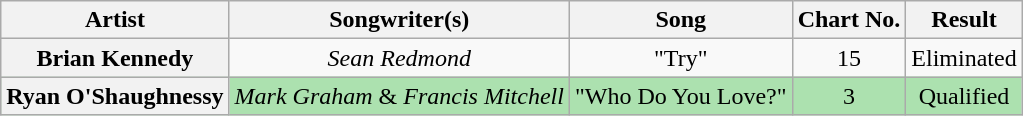<table class="wikitable plainrowheaders" style="text-align:center;">
<tr>
<th scope="col">Artist</th>
<th>Songwriter(s)</th>
<th>Song</th>
<th>Chart No.</th>
<th>Result</th>
</tr>
<tr>
<th scope="row">Brian Kennedy</th>
<td><em>Sean Redmond</em></td>
<td>"Try"</td>
<td>15</td>
<td>Eliminated</td>
</tr>
<tr style="background:#ACE1AF;">
<th scope="row">Ryan O'Shaughnessy</th>
<td><em>Mark Graham</em> & <em>Francis Mitchell</em></td>
<td>"Who Do You Love?"</td>
<td>3</td>
<td>Qualified</td>
</tr>
</table>
